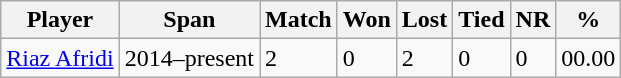<table class="wikitable">
<tr>
<th>Player</th>
<th>Span</th>
<th>Match</th>
<th>Won</th>
<th>Lost</th>
<th>Tied</th>
<th>NR</th>
<th>%</th>
</tr>
<tr>
<td><a href='#'>Riaz Afridi</a></td>
<td>2014–present</td>
<td>2</td>
<td>0</td>
<td>2</td>
<td>0</td>
<td>0</td>
<td>00.00</td>
</tr>
</table>
